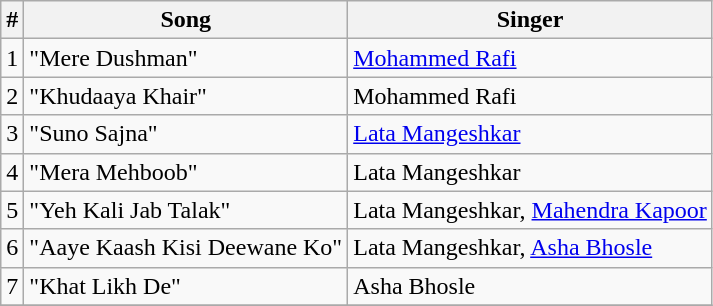<table class="wikitable">
<tr>
<th>#</th>
<th>Song</th>
<th>Singer</th>
</tr>
<tr>
<td>1</td>
<td>"Mere Dushman"</td>
<td><a href='#'>Mohammed Rafi</a></td>
</tr>
<tr>
<td>2</td>
<td>"Khudaaya Khair"</td>
<td>Mohammed Rafi</td>
</tr>
<tr>
<td>3</td>
<td>"Suno Sajna"</td>
<td><a href='#'>Lata Mangeshkar</a></td>
</tr>
<tr>
<td>4</td>
<td>"Mera Mehboob"</td>
<td>Lata Mangeshkar</td>
</tr>
<tr>
<td>5</td>
<td>"Yeh Kali Jab Talak"</td>
<td>Lata Mangeshkar, <a href='#'>Mahendra Kapoor</a></td>
</tr>
<tr>
<td>6</td>
<td>"Aaye Kaash Kisi Deewane Ko"</td>
<td>Lata Mangeshkar, <a href='#'>Asha Bhosle</a></td>
</tr>
<tr>
<td>7</td>
<td>"Khat Likh De"</td>
<td>Asha Bhosle</td>
</tr>
<tr>
</tr>
</table>
